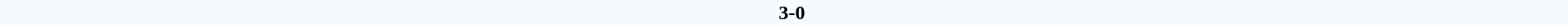<table style="width: 100%; background:#F5FAFF;" cellspacing="0">
<tr>
<td align=center rowspan=3 width=20%></td>
</tr>
<tr>
<td width=24% align=right></td>
<td align=center width=13%><strong>3-0</strong></td>
<td width=24%></td>
<td style=font-size:85% rowspan=3 align=center></td>
</tr>
</table>
